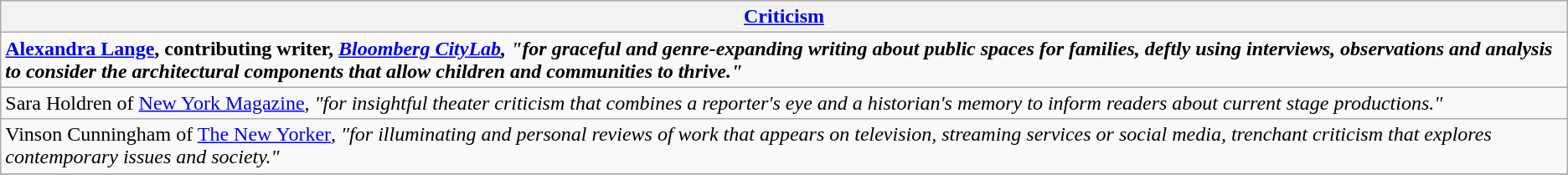<table class="wikitable" style="float:left; float:none;">
<tr>
<th><a href='#'>Criticism</a></th>
</tr>
<tr>
<td><strong><a href='#'>Alexandra Lange</a>, contributing writer, <em><a href='#'>Bloomberg CityLab</a><strong><em>, "for graceful and genre-expanding writing about public spaces for families, deftly using interviews, observations and analysis to consider the architectural components that allow children and communities to thrive."</td>
</tr>
<tr>
<td>Sara Holdren of </em><a href='#'>New York Magazine</a><em>, "for insightful theater criticism that combines a reporter's eye and a historian's memory to inform readers about current stage productions."</td>
</tr>
<tr>
<td>Vinson Cunningham of </em><a href='#'>The New Yorker</a><em>, "for illuminating and personal reviews of work that appears on television, streaming services or social media, trenchant criticism that explores contemporary issues and society."</td>
</tr>
<tr>
</tr>
</table>
